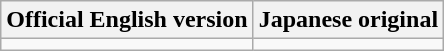<table class="wikitable">
<tr>
<th>Official English version</th>
<th>Japanese original</th>
</tr>
<tr style="vertical-align:top; text-align:center;">
<td></td>
<td></td>
</tr>
</table>
